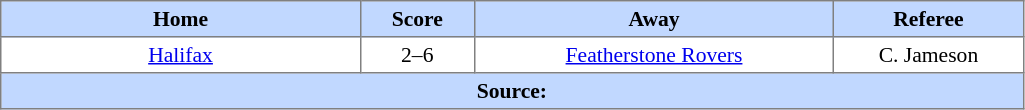<table border=1 style="border-collapse:collapse; font-size:90%; text-align:center;" cellpadding=3 cellspacing=0 width=54%>
<tr bgcolor=#C1D8FF>
<th width=19%>Home</th>
<th width=6%>Score</th>
<th width=19%>Away</th>
<th width=10%>Referee</th>
</tr>
<tr>
<td><a href='#'>Halifax</a></td>
<td>2–6</td>
<td><a href='#'>Featherstone Rovers</a></td>
<td>C. Jameson</td>
</tr>
<tr style="background:#c1d8ff;">
<th colspan=4>Source:</th>
</tr>
</table>
